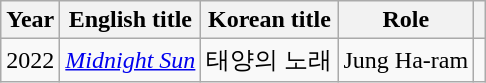<table class="wikitable sortable plainrowheaders">
<tr>
<th scope="col">Year</th>
<th scope="col">English title</th>
<th scope="col">Korean title</th>
<th scope="col">Role</th>
<th scope="col" class="unsortable"></th>
</tr>
<tr>
<td>2022</td>
<td><em><a href='#'>Midnight Sun</a></em></td>
<td>태양의 노래</td>
<td>Jung Ha-ram</td>
<td></td>
</tr>
</table>
